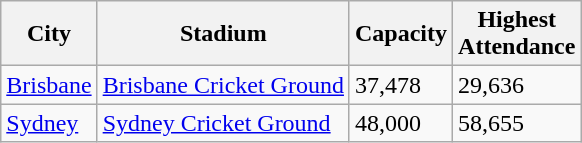<table class = "wikitable">
<tr>
<th>City</th>
<th>Stadium</th>
<th>Capacity</th>
<th>Highest<br>Attendance</th>
</tr>
<tr>
<td><a href='#'>Brisbane</a></td>
<td><a href='#'>Brisbane Cricket Ground</a></td>
<td>37,478</td>
<td>29,636</td>
</tr>
<tr>
<td><a href='#'>Sydney</a></td>
<td><a href='#'>Sydney Cricket Ground</a></td>
<td>48,000</td>
<td>58,655</td>
</tr>
</table>
